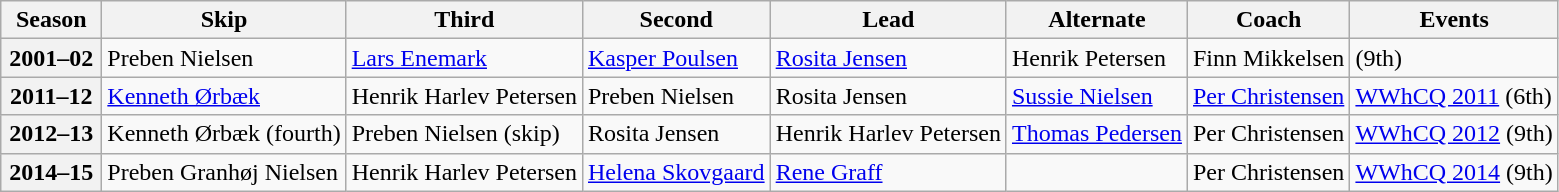<table class="wikitable">
<tr>
<th scope="col" width=60>Season</th>
<th scope="col">Skip</th>
<th scope="col">Third</th>
<th scope="col">Second</th>
<th scope="col">Lead</th>
<th scope="col">Alternate</th>
<th scope="col">Coach</th>
<th scope="col">Events</th>
</tr>
<tr>
<th scope="row">2001–02</th>
<td>Preben Nielsen</td>
<td><a href='#'>Lars Enemark</a></td>
<td><a href='#'>Kasper Poulsen</a></td>
<td><a href='#'>Rosita Jensen</a></td>
<td>Henrik Petersen</td>
<td>Finn Mikkelsen</td>
<td> (9th)</td>
</tr>
<tr>
<th scope="row">2011–12</th>
<td><a href='#'>Kenneth Ørbæk</a></td>
<td>Henrik Harlev Petersen</td>
<td>Preben Nielsen</td>
<td>Rosita Jensen</td>
<td><a href='#'>Sussie Nielsen</a></td>
<td><a href='#'>Per Christensen</a></td>
<td><a href='#'>WWhCQ 2011</a> (6th)</td>
</tr>
<tr>
<th scope="row">2012–13</th>
<td>Kenneth Ørbæk (fourth)</td>
<td>Preben Nielsen (skip)</td>
<td>Rosita Jensen</td>
<td>Henrik Harlev Petersen</td>
<td><a href='#'>Thomas Pedersen</a></td>
<td>Per Christensen</td>
<td><a href='#'>WWhCQ 2012</a> (9th)</td>
</tr>
<tr>
<th scope="row">2014–15</th>
<td>Preben Granhøj Nielsen</td>
<td>Henrik Harlev Petersen</td>
<td><a href='#'>Helena Skovgaard</a></td>
<td><a href='#'>Rene Graff</a></td>
<td></td>
<td>Per Christensen</td>
<td><a href='#'>WWhCQ 2014</a> (9th)</td>
</tr>
</table>
